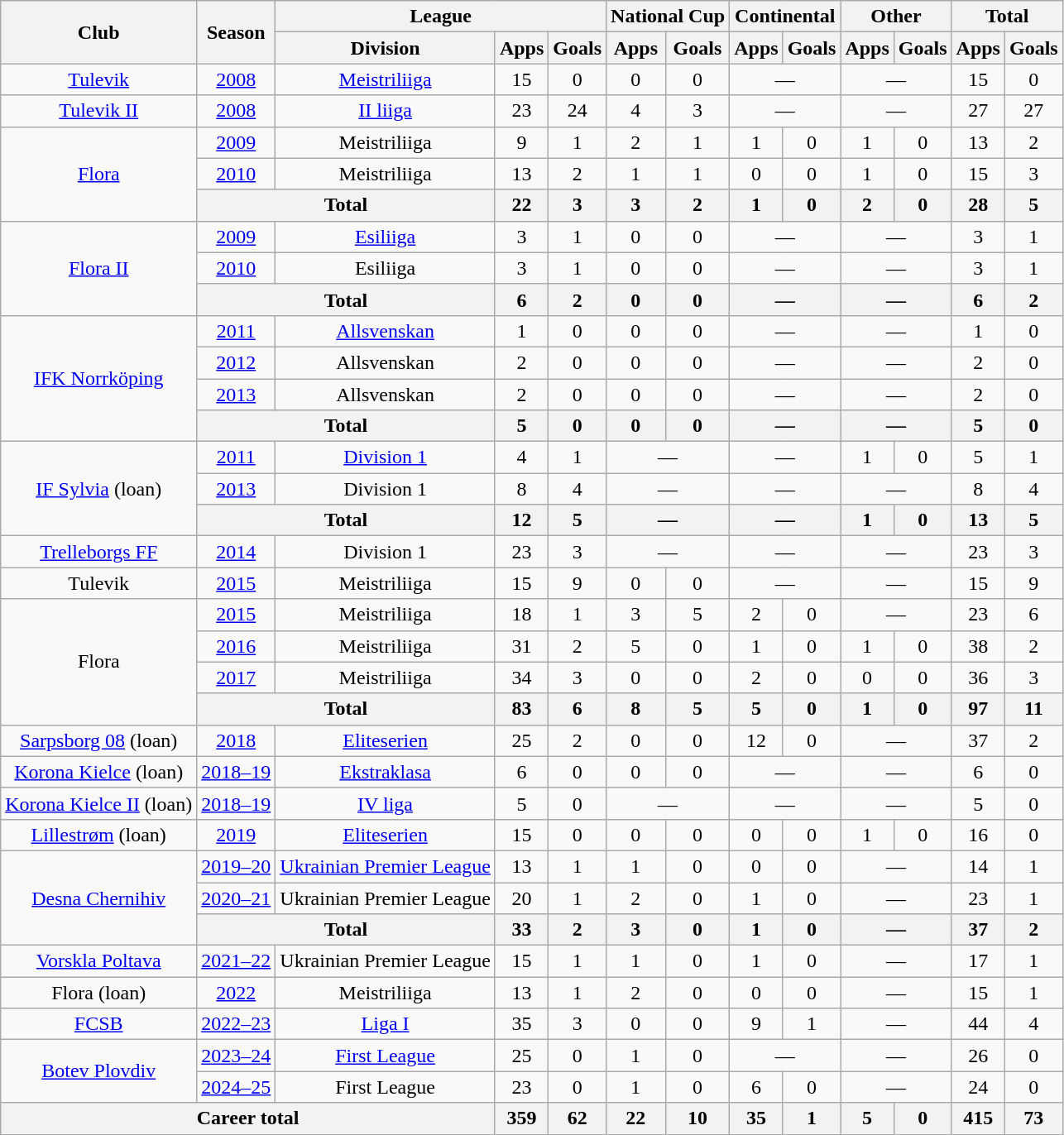<table class="wikitable" style="text-align: center;">
<tr>
<th rowspan="2">Club</th>
<th rowspan="2">Season</th>
<th colspan="3">League</th>
<th colspan="2">National Cup</th>
<th colspan="2">Continental</th>
<th colspan="2">Other</th>
<th colspan="2">Total</th>
</tr>
<tr>
<th>Division</th>
<th>Apps</th>
<th>Goals</th>
<th>Apps</th>
<th>Goals</th>
<th>Apps</th>
<th>Goals</th>
<th>Apps</th>
<th>Goals</th>
<th>Apps</th>
<th>Goals</th>
</tr>
<tr>
<td><a href='#'>Tulevik</a></td>
<td><a href='#'>2008</a></td>
<td><a href='#'>Meistriliiga</a></td>
<td>15</td>
<td>0</td>
<td>0</td>
<td>0</td>
<td colspan=2>—</td>
<td colspan=2>—</td>
<td>15</td>
<td>0</td>
</tr>
<tr>
<td><a href='#'>Tulevik II</a></td>
<td><a href='#'>2008</a></td>
<td><a href='#'>II liiga</a></td>
<td>23</td>
<td>24</td>
<td>4</td>
<td>3</td>
<td colspan=2>—</td>
<td colspan=2>—</td>
<td>27</td>
<td>27</td>
</tr>
<tr>
<td rowspan=3><a href='#'>Flora</a></td>
<td><a href='#'>2009</a></td>
<td>Meistriliiga</td>
<td>9</td>
<td>1</td>
<td>2</td>
<td>1</td>
<td>1</td>
<td>0</td>
<td>1</td>
<td>0</td>
<td>13</td>
<td>2</td>
</tr>
<tr>
<td><a href='#'>2010</a></td>
<td>Meistriliiga</td>
<td>13</td>
<td>2</td>
<td>1</td>
<td>1</td>
<td>0</td>
<td>0</td>
<td>1</td>
<td>0</td>
<td>15</td>
<td>3</td>
</tr>
<tr>
<th colspan=2>Total</th>
<th>22</th>
<th>3</th>
<th>3</th>
<th>2</th>
<th>1</th>
<th>0</th>
<th>2</th>
<th>0</th>
<th>28</th>
<th>5</th>
</tr>
<tr>
<td rowspan=3><a href='#'>Flora II</a></td>
<td><a href='#'>2009</a></td>
<td><a href='#'>Esiliiga</a></td>
<td>3</td>
<td>1</td>
<td>0</td>
<td>0</td>
<td colspan=2>—</td>
<td colspan=2>—</td>
<td>3</td>
<td>1</td>
</tr>
<tr>
<td><a href='#'>2010</a></td>
<td>Esiliiga</td>
<td>3</td>
<td>1</td>
<td>0</td>
<td>0</td>
<td colspan=2>—</td>
<td colspan=2>—</td>
<td>3</td>
<td>1</td>
</tr>
<tr>
<th colspan=2>Total</th>
<th>6</th>
<th>2</th>
<th>0</th>
<th>0</th>
<th colspan=2>—</th>
<th colspan=2>—</th>
<th>6</th>
<th>2</th>
</tr>
<tr>
<td rowspan=4><a href='#'>IFK Norrköping</a></td>
<td><a href='#'>2011</a></td>
<td><a href='#'>Allsvenskan</a></td>
<td>1</td>
<td>0</td>
<td>0</td>
<td>0</td>
<td colspan=2>—</td>
<td colspan=2>—</td>
<td>1</td>
<td>0</td>
</tr>
<tr>
<td><a href='#'>2012</a></td>
<td>Allsvenskan</td>
<td>2</td>
<td>0</td>
<td>0</td>
<td>0</td>
<td colspan=2>—</td>
<td colspan=2>—</td>
<td>2</td>
<td>0</td>
</tr>
<tr>
<td><a href='#'>2013</a></td>
<td>Allsvenskan</td>
<td>2</td>
<td>0</td>
<td>0</td>
<td>0</td>
<td colspan=2>—</td>
<td colspan=2>—</td>
<td>2</td>
<td>0</td>
</tr>
<tr>
<th colspan=2>Total</th>
<th>5</th>
<th>0</th>
<th>0</th>
<th>0</th>
<th colspan=2>—</th>
<th colspan=2>—</th>
<th>5</th>
<th>0</th>
</tr>
<tr>
<td rowspan=3><a href='#'>IF Sylvia</a> (loan)</td>
<td><a href='#'>2011</a></td>
<td><a href='#'>Division 1</a></td>
<td>4</td>
<td>1</td>
<td colspan=2>—</td>
<td colspan=2>—</td>
<td>1</td>
<td>0</td>
<td>5</td>
<td>1</td>
</tr>
<tr>
<td><a href='#'>2013</a></td>
<td>Division 1</td>
<td>8</td>
<td>4</td>
<td colspan=2>—</td>
<td colspan=2>—</td>
<td colspan=2>—</td>
<td>8</td>
<td>4</td>
</tr>
<tr>
<th colspan=2>Total</th>
<th>12</th>
<th>5</th>
<th colspan=2>—</th>
<th colspan=2>—</th>
<th>1</th>
<th>0</th>
<th>13</th>
<th>5</th>
</tr>
<tr>
<td><a href='#'>Trelleborgs FF</a></td>
<td><a href='#'>2014</a></td>
<td>Division 1</td>
<td>23</td>
<td>3</td>
<td colspan=2>—</td>
<td colspan=2>—</td>
<td colspan=2>—</td>
<td>23</td>
<td>3</td>
</tr>
<tr>
<td>Tulevik</td>
<td><a href='#'>2015</a></td>
<td>Meistriliiga</td>
<td>15</td>
<td>9</td>
<td>0</td>
<td>0</td>
<td colspan=2>—</td>
<td colspan=2>—</td>
<td>15</td>
<td>9</td>
</tr>
<tr>
<td rowspan=4>Flora</td>
<td><a href='#'>2015</a></td>
<td>Meistriliiga</td>
<td>18</td>
<td>1</td>
<td>3</td>
<td>5</td>
<td>2</td>
<td>0</td>
<td colspan=2>—</td>
<td>23</td>
<td>6</td>
</tr>
<tr>
<td><a href='#'>2016</a></td>
<td>Meistriliiga</td>
<td>31</td>
<td>2</td>
<td>5</td>
<td>0</td>
<td>1</td>
<td>0</td>
<td>1</td>
<td>0</td>
<td>38</td>
<td>2</td>
</tr>
<tr>
<td><a href='#'>2017</a></td>
<td>Meistriliiga</td>
<td>34</td>
<td>3</td>
<td>0</td>
<td>0</td>
<td>2</td>
<td>0</td>
<td>0</td>
<td>0</td>
<td>36</td>
<td>3</td>
</tr>
<tr>
<th colspan=2>Total</th>
<th>83</th>
<th>6</th>
<th>8</th>
<th>5</th>
<th>5</th>
<th>0</th>
<th>1</th>
<th>0</th>
<th>97</th>
<th>11</th>
</tr>
<tr>
<td><a href='#'>Sarpsborg 08</a> (loan)</td>
<td><a href='#'>2018</a></td>
<td><a href='#'>Eliteserien</a></td>
<td>25</td>
<td>2</td>
<td>0</td>
<td>0</td>
<td>12</td>
<td>0</td>
<td colspan=2>—</td>
<td>37</td>
<td>2</td>
</tr>
<tr>
<td><a href='#'>Korona Kielce</a> (loan)</td>
<td><a href='#'>2018–19</a></td>
<td><a href='#'>Ekstraklasa</a></td>
<td>6</td>
<td>0</td>
<td>0</td>
<td>0</td>
<td colspan=2>—</td>
<td colspan=2>—</td>
<td>6</td>
<td>0</td>
</tr>
<tr>
<td><a href='#'>Korona Kielce II</a> (loan)</td>
<td><a href='#'>2018–19</a></td>
<td><a href='#'>IV liga</a></td>
<td>5</td>
<td>0</td>
<td colspan=2>—</td>
<td colspan=2>—</td>
<td colspan=2>—</td>
<td>5</td>
<td>0</td>
</tr>
<tr>
<td><a href='#'>Lillestrøm</a> (loan)</td>
<td><a href='#'>2019</a></td>
<td><a href='#'>Eliteserien</a></td>
<td>15</td>
<td>0</td>
<td>0</td>
<td>0</td>
<td>0</td>
<td>0</td>
<td>1</td>
<td>0</td>
<td>16</td>
<td>0</td>
</tr>
<tr>
<td rowspan=3><a href='#'>Desna Chernihiv</a></td>
<td><a href='#'>2019–20</a></td>
<td><a href='#'>Ukrainian Premier League</a></td>
<td>13</td>
<td>1</td>
<td>1</td>
<td>0</td>
<td>0</td>
<td>0</td>
<td colspan=2>—</td>
<td>14</td>
<td>1</td>
</tr>
<tr>
<td><a href='#'>2020–21</a></td>
<td>Ukrainian Premier League</td>
<td>20</td>
<td>1</td>
<td>2</td>
<td>0</td>
<td>1</td>
<td>0</td>
<td colspan=2>—</td>
<td>23</td>
<td>1</td>
</tr>
<tr>
<th colspan=2>Total</th>
<th>33</th>
<th>2</th>
<th>3</th>
<th>0</th>
<th>1</th>
<th>0</th>
<th colspan=2>—</th>
<th>37</th>
<th>2</th>
</tr>
<tr>
<td rowspan=1><a href='#'>Vorskla Poltava</a></td>
<td><a href='#'>2021–22</a></td>
<td>Ukrainian Premier League</td>
<td>15</td>
<td>1</td>
<td>1</td>
<td>0</td>
<td>1</td>
<td>0</td>
<td colspan=2>—</td>
<td>17</td>
<td>1</td>
</tr>
<tr>
<td rowspan=1>Flora (loan)</td>
<td><a href='#'>2022</a></td>
<td>Meistriliiga</td>
<td>13</td>
<td>1</td>
<td>2</td>
<td>0</td>
<td>0</td>
<td>0</td>
<td colspan=2>—</td>
<td>15</td>
<td>1</td>
</tr>
<tr>
<td rowspan=1><a href='#'>FCSB</a></td>
<td><a href='#'>2022–23</a></td>
<td><a href='#'>Liga I</a></td>
<td>35</td>
<td>3</td>
<td>0</td>
<td>0</td>
<td>9</td>
<td>1</td>
<td colspan=2>—</td>
<td>44</td>
<td>4</td>
</tr>
<tr>
<td rowspan=2><a href='#'>Botev Plovdiv</a></td>
<td><a href='#'>2023–24</a></td>
<td><a href='#'>First League</a></td>
<td>25</td>
<td>0</td>
<td>1</td>
<td>0</td>
<td colspan=2>—</td>
<td colspan=2>—</td>
<td>26</td>
<td>0</td>
</tr>
<tr>
<td><a href='#'>2024–25</a></td>
<td>First League</td>
<td>23</td>
<td>0</td>
<td>1</td>
<td>0</td>
<td>6</td>
<td>0</td>
<td colspan=2>—</td>
<td>24</td>
<td>0</td>
</tr>
<tr>
<th colspan=3>Career total</th>
<th>359</th>
<th>62</th>
<th>22</th>
<th>10</th>
<th>35</th>
<th>1</th>
<th>5</th>
<th>0</th>
<th>415</th>
<th>73</th>
</tr>
</table>
